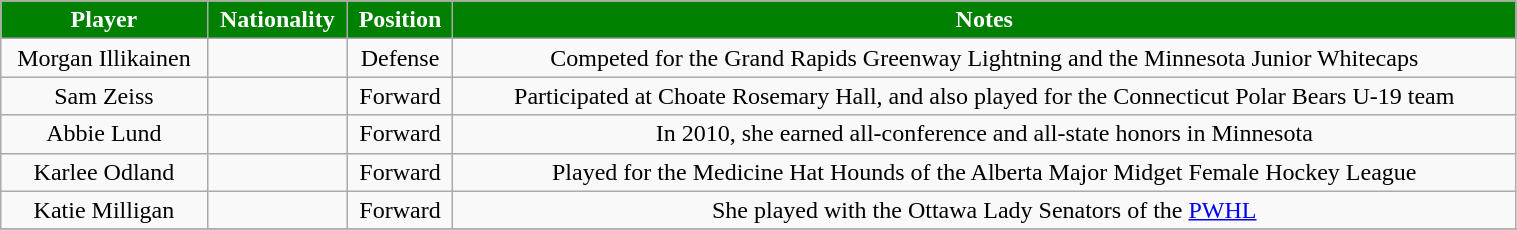<table class="wikitable" style="width:80%;">
<tr style="text-align:center; background:green; color:white;">
<td><strong>Player</strong></td>
<td><strong>Nationality</strong></td>
<td><strong>Position</strong></td>
<td><strong>Notes</strong></td>
</tr>
<tr style="text-align:center;" bgcolor="">
<td>Morgan Illikainen</td>
<td></td>
<td>Defense</td>
<td>Competed for the Grand Rapids Greenway Lightning and the Minnesota Junior Whitecaps</td>
</tr>
<tr style="text-align:center;" bgcolor="">
<td>Sam Zeiss</td>
<td></td>
<td>Forward</td>
<td>Participated at Choate Rosemary Hall, and also played for the Connecticut Polar Bears U-19 team</td>
</tr>
<tr style="text-align:center;" bgcolor="">
<td>Abbie Lund</td>
<td></td>
<td>Forward</td>
<td>In 2010, she earned all-conference and all-state honors in Minnesota</td>
</tr>
<tr style="text-align:center;" bgcolor="">
<td>Karlee Odland</td>
<td></td>
<td>Forward</td>
<td>Played for the Medicine Hat Hounds of the Alberta Major Midget Female Hockey League</td>
</tr>
<tr style="text-align:center;" bgcolor="">
<td>Katie Milligan</td>
<td></td>
<td>Forward</td>
<td>She played with the Ottawa Lady Senators of the <a href='#'>PWHL</a></td>
</tr>
<tr style="text-align:center;" bgcolor="">
</tr>
</table>
